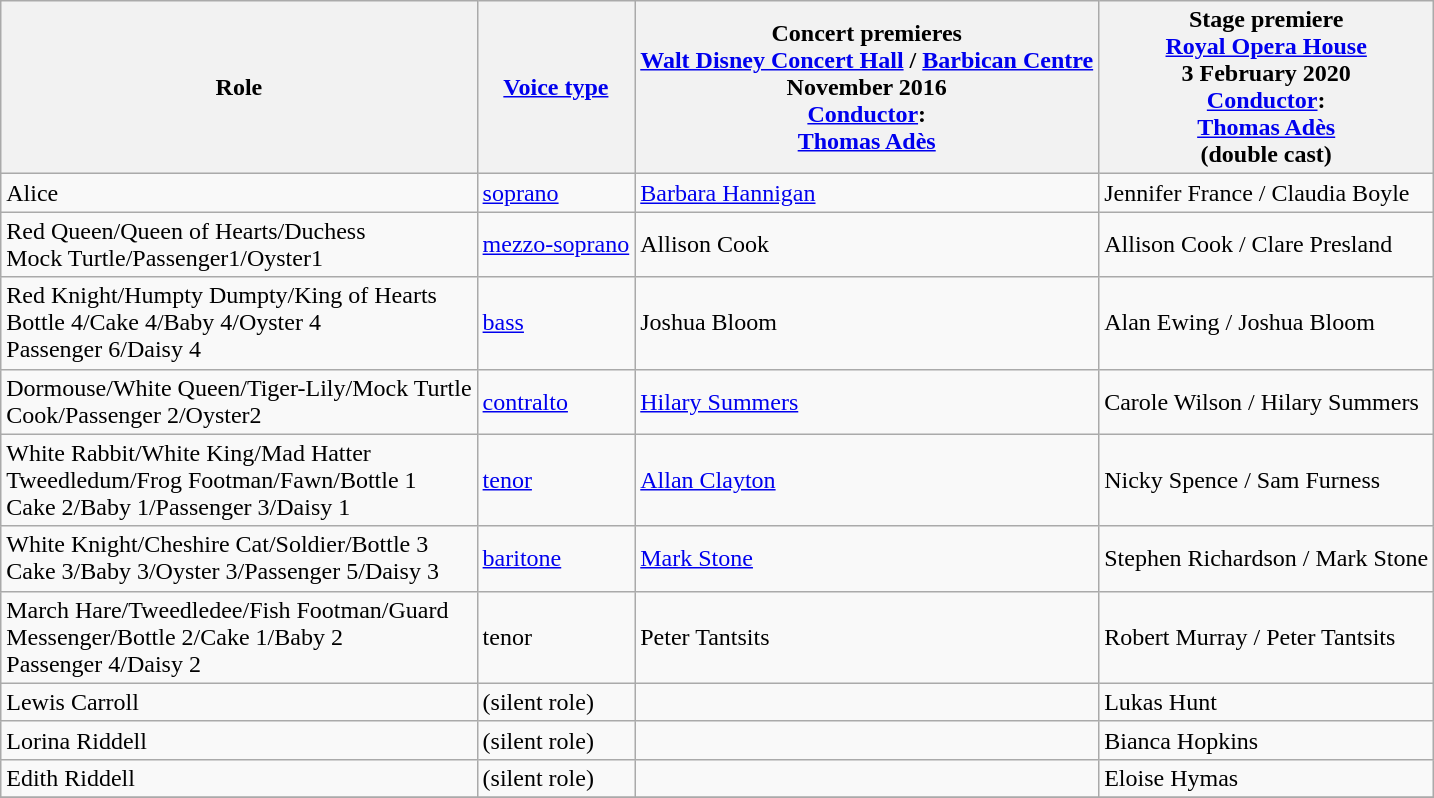<table class="wikitable">
<tr>
<th>Role</th>
<th><a href='#'>Voice type</a></th>
<th>Concert premieres<br><a href='#'>Walt Disney Concert Hall</a> / <a href='#'>Barbican Centre</a><br> November 2016<br><a href='#'>Conductor</a>:<br> <a href='#'>Thomas Adès</a></th>
<th>Stage premiere<br><a href='#'>Royal Opera House</a><br>3 February 2020<br><a href='#'>Conductor</a>:<br><a href='#'>Thomas Adès</a><br>(double cast)</th>
</tr>
<tr>
<td>Alice</td>
<td><a href='#'>soprano</a></td>
<td><a href='#'>Barbara Hannigan</a></td>
<td>Jennifer France / Claudia Boyle</td>
</tr>
<tr>
<td>Red Queen/Queen of Hearts/Duchess<br>Mock Turtle/Passenger1/Oyster1</td>
<td><a href='#'>mezzo-soprano</a></td>
<td>Allison Cook</td>
<td>Allison Cook / Clare Presland</td>
</tr>
<tr>
<td>Red Knight/Humpty Dumpty/King of Hearts<br>Bottle 4/Cake 4/Baby 4/Oyster 4<br>Passenger 6/Daisy 4</td>
<td><a href='#'>bass</a></td>
<td>Joshua Bloom</td>
<td>Alan Ewing / Joshua Bloom</td>
</tr>
<tr>
<td>Dormouse/White Queen/Tiger-Lily/Mock Turtle<br>Cook/Passenger 2/Oyster2</td>
<td><a href='#'>contralto</a></td>
<td><a href='#'>Hilary Summers</a></td>
<td>Carole Wilson / Hilary Summers</td>
</tr>
<tr>
<td>White Rabbit/White King/Mad Hatter<br>Tweedledum/Frog Footman/Fawn/Bottle 1<br>Cake 2/Baby 1/Passenger 3/Daisy 1</td>
<td><a href='#'>tenor</a></td>
<td><a href='#'>Allan Clayton</a></td>
<td>Nicky Spence / Sam Furness</td>
</tr>
<tr>
<td>White Knight/Cheshire Cat/Soldier/Bottle 3<br>Cake 3/Baby 3/Oyster 3/Passenger 5/Daisy 3</td>
<td><a href='#'>baritone</a></td>
<td><a href='#'>Mark Stone</a></td>
<td>Stephen Richardson / Mark Stone</td>
</tr>
<tr>
<td>March Hare/Tweedledee/Fish Footman/Guard<br>Messenger/Bottle 2/Cake 1/Baby 2<br>Passenger 4/Daisy 2</td>
<td>tenor</td>
<td>Peter Tantsits</td>
<td>Robert Murray / Peter Tantsits</td>
</tr>
<tr>
<td>Lewis Carroll</td>
<td>(silent role)</td>
<td></td>
<td>Lukas Hunt</td>
</tr>
<tr>
<td>Lorina Riddell</td>
<td>(silent role)</td>
<td></td>
<td>Bianca Hopkins</td>
</tr>
<tr>
<td>Edith Riddell</td>
<td>(silent role)</td>
<td></td>
<td>Eloise Hymas</td>
</tr>
<tr>
</tr>
</table>
